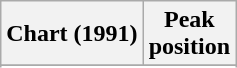<table class="wikitable sortable">
<tr>
<th align="left">Chart (1991)</th>
<th align="center">Peak<br>position</th>
</tr>
<tr>
</tr>
<tr>
</tr>
</table>
